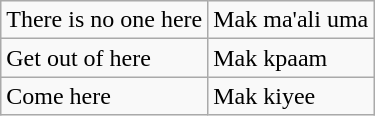<table class="wikitable">
<tr>
<td>There is no one here</td>
<td>Mak ma'ali uma</td>
</tr>
<tr>
<td>Get out of here</td>
<td>Mak kpaam</td>
</tr>
<tr>
<td>Come here</td>
<td>Mak kiyee</td>
</tr>
</table>
